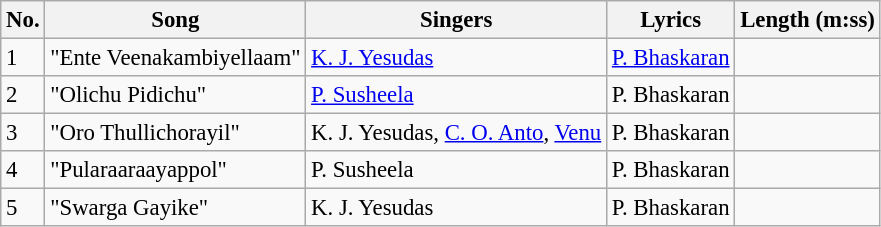<table class="wikitable" style="font-size:95%;">
<tr>
<th>No.</th>
<th>Song</th>
<th>Singers</th>
<th>Lyrics</th>
<th>Length (m:ss)</th>
</tr>
<tr>
<td>1</td>
<td>"Ente Veenakambiyellaam"</td>
<td><a href='#'>K. J. Yesudas</a></td>
<td><a href='#'>P. Bhaskaran</a></td>
<td></td>
</tr>
<tr>
<td>2</td>
<td>"Olichu Pidichu"</td>
<td><a href='#'>P. Susheela</a></td>
<td>P. Bhaskaran</td>
<td></td>
</tr>
<tr>
<td>3</td>
<td>"Oro Thullichorayil"</td>
<td>K. J. Yesudas, <a href='#'>C. O. Anto</a>, <a href='#'>Venu</a></td>
<td>P. Bhaskaran</td>
<td></td>
</tr>
<tr>
<td>4</td>
<td>"Pularaaraayappol"</td>
<td>P. Susheela</td>
<td>P. Bhaskaran</td>
<td></td>
</tr>
<tr>
<td>5</td>
<td>"Swarga Gayike"</td>
<td>K. J. Yesudas</td>
<td>P. Bhaskaran</td>
<td></td>
</tr>
</table>
